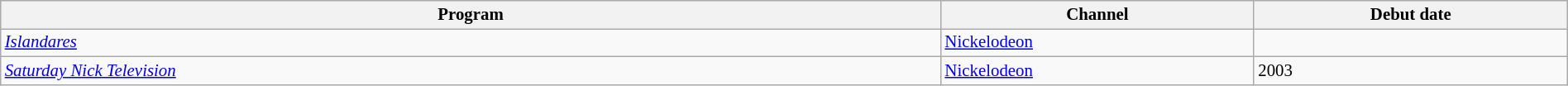<table class="wikitable sortable" width="100%" style="font-size:87%;">
<tr bgcolor="#efefef">
<th width=60%>Program</th>
<th width=20%>Channel</th>
<th width=20%>Debut date</th>
</tr>
<tr>
<td><em><a href='#'>Islandares</a></em></td>
<td><a href='#'>Nickelodeon</a></td>
<td></td>
</tr>
<tr>
<td><em><a href='#'>Saturday Nick Television</a></em></td>
<td><a href='#'>Nickelodeon</a></td>
<td>2003</td>
</tr>
</table>
